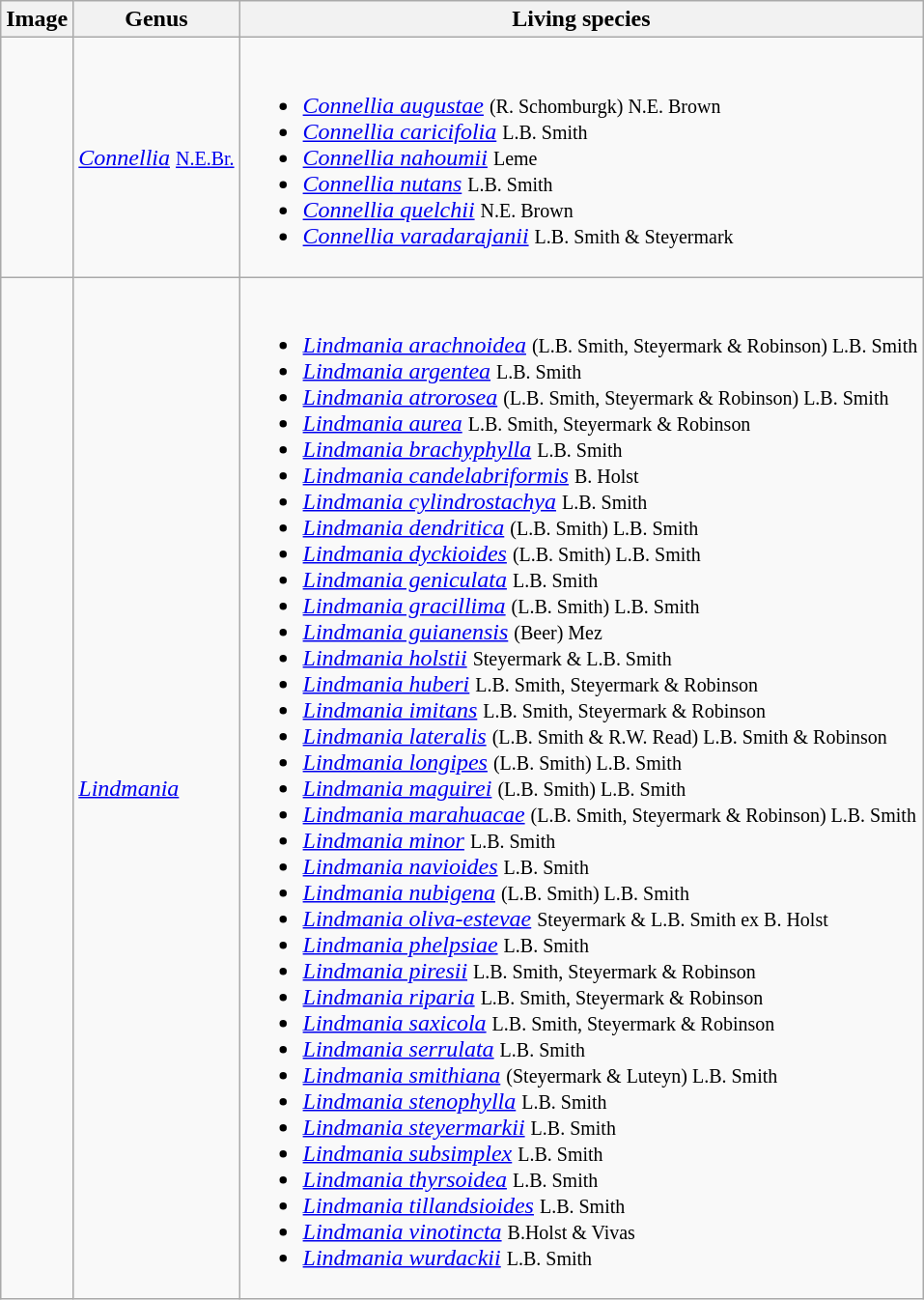<table class="wikitable">
<tr>
<th>Image</th>
<th>Genus</th>
<th>Living species</th>
</tr>
<tr>
<td></td>
<td><em><a href='#'>Connellia</a></em> <small><a href='#'>N.E.Br.</a></small></td>
<td><br><ul><li><em><a href='#'>Connellia augustae</a></em> <small>(R. Schomburgk) N.E. Brown</small></li><li><em><a href='#'>Connellia caricifolia</a></em> <small>L.B. Smith</small></li><li><em><a href='#'>Connellia nahoumii</a></em> <small>Leme</small></li><li><em><a href='#'>Connellia nutans</a></em> <small>L.B. Smith</small></li><li><em><a href='#'>Connellia quelchii</a></em> <small>N.E. Brown</small></li><li><em><a href='#'>Connellia varadarajanii</a></em> <small>L.B. Smith & Steyermark</small></li></ul></td>
</tr>
<tr>
<td></td>
<td><em><a href='#'>Lindmania</a></em> <small></small></td>
<td><br><ul><li><em><a href='#'>Lindmania arachnoidea</a></em> <small>(L.B. Smith, Steyermark & Robinson) L.B. Smith</small></li><li><em><a href='#'>Lindmania argentea</a></em> <small>L.B. Smith</small></li><li><em><a href='#'>Lindmania atrorosea</a></em> <small>(L.B. Smith, Steyermark & Robinson) L.B. Smith</small></li><li><em><a href='#'>Lindmania aurea</a></em> <small>L.B. Smith, Steyermark & Robinson</small></li><li><em><a href='#'>Lindmania brachyphylla</a></em> <small>L.B. Smith</small></li><li><em><a href='#'>Lindmania candelabriformis</a></em> <small>B. Holst</small></li><li><em><a href='#'>Lindmania cylindrostachya</a></em> <small>L.B. Smith</small></li><li><em><a href='#'>Lindmania dendritica</a></em> <small>(L.B. Smith) L.B. Smith</small></li><li><em><a href='#'>Lindmania dyckioides</a></em> <small>(L.B. Smith) L.B. Smith</small></li><li><em><a href='#'>Lindmania geniculata</a></em> <small>L.B. Smith</small></li><li><em><a href='#'>Lindmania gracillima</a></em> <small>(L.B. Smith) L.B. Smith</small></li><li><em><a href='#'>Lindmania guianensis</a></em> <small>(Beer) Mez</small></li><li><em><a href='#'>Lindmania holstii</a></em> <small>Steyermark & L.B. Smith</small></li><li><em><a href='#'>Lindmania huberi</a></em> <small>L.B. Smith, Steyermark & Robinson</small></li><li><em><a href='#'>Lindmania imitans</a></em> <small>L.B. Smith, Steyermark & Robinson</small></li><li><em><a href='#'>Lindmania lateralis</a></em> <small>(L.B. Smith & R.W. Read) L.B. Smith & Robinson</small></li><li><em><a href='#'>Lindmania longipes</a></em> <small>(L.B. Smith) L.B. Smith</small></li><li><em><a href='#'>Lindmania maguirei</a></em> <small>(L.B. Smith) L.B. Smith</small></li><li><em><a href='#'>Lindmania marahuacae</a></em> <small>(L.B. Smith, Steyermark & Robinson) L.B. Smith</small></li><li><em><a href='#'>Lindmania minor</a></em> <small>L.B. Smith</small></li><li><em><a href='#'>Lindmania navioides</a></em> <small>L.B. Smith</small></li><li><em><a href='#'>Lindmania nubigena</a></em> <small>(L.B. Smith) L.B. Smith</small></li><li><em><a href='#'>Lindmania oliva-estevae</a></em> <small>Steyermark & L.B. Smith ex B. Holst</small></li><li><em><a href='#'>Lindmania phelpsiae</a></em> <small>L.B. Smith</small></li><li><em><a href='#'>Lindmania piresii</a></em> <small>L.B. Smith, Steyermark & Robinson</small></li><li><em><a href='#'>Lindmania riparia</a></em> <small>L.B. Smith, Steyermark & Robinson</small></li><li><em><a href='#'>Lindmania saxicola</a></em> <small>L.B. Smith, Steyermark & Robinson</small></li><li><em><a href='#'>Lindmania serrulata</a></em> <small>L.B. Smith</small></li><li><em><a href='#'>Lindmania smithiana</a></em> <small>(Steyermark & Luteyn) L.B. Smith</small></li><li><em><a href='#'>Lindmania stenophylla</a></em> <small>L.B. Smith</small></li><li><em><a href='#'>Lindmania steyermarkii</a></em> <small>L.B. Smith</small></li><li><em><a href='#'>Lindmania subsimplex</a></em> <small>L.B. Smith</small></li><li><em><a href='#'>Lindmania thyrsoidea</a></em> <small>L.B. Smith</small></li><li><em><a href='#'>Lindmania tillandsioides</a></em> <small>L.B. Smith</small></li><li><em><a href='#'>Lindmania vinotincta</a></em> <small>B.Holst & Vivas</small></li><li><em><a href='#'>Lindmania wurdackii</a></em> <small>L.B. Smith</small></li></ul></td>
</tr>
</table>
